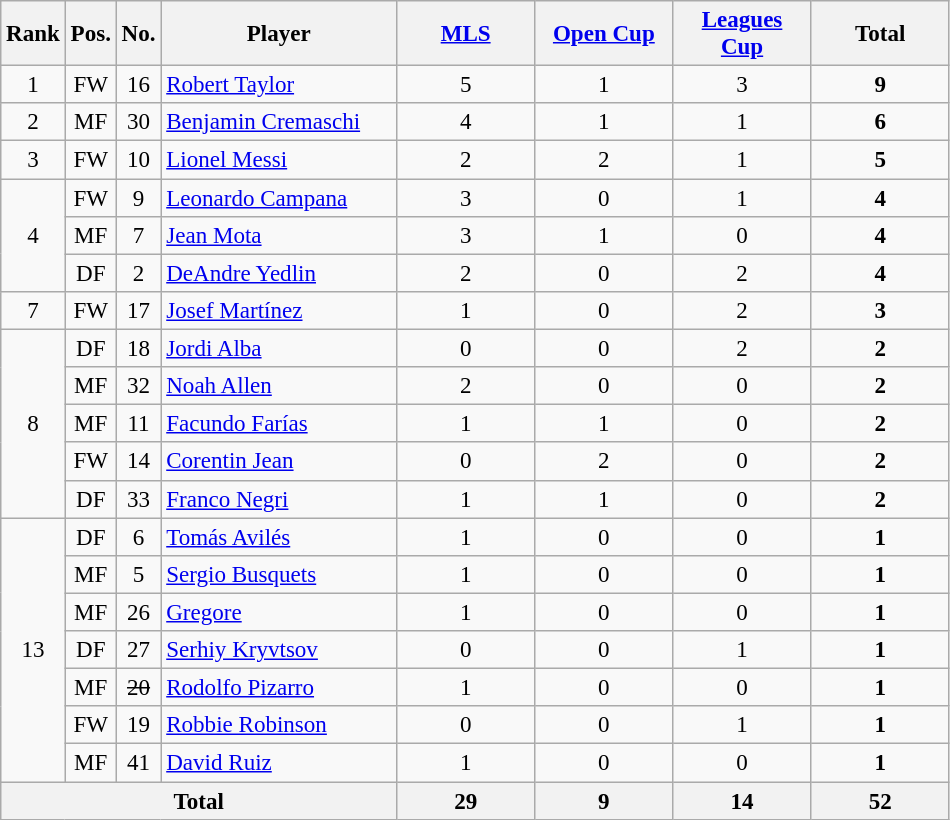<table class="wikitable sortable nowrap" style="text-align:center; font-size:96%;">
<tr>
<th>Rank</th>
<th>Pos.</th>
<th>No.</th>
<th width=150>Player</th>
<th width=85><a href='#'>MLS</a></th>
<th width=85><a href='#'>Open Cup</a></th>
<th width=85><a href='#'>Leagues Cup</a></th>
<th width=85>Total</th>
</tr>
<tr>
<td>1</td>
<td>FW</td>
<td>16</td>
<td style="text-align:left"> <a href='#'>Robert Taylor</a></td>
<td>5</td>
<td>1</td>
<td>3</td>
<td><strong>9</strong></td>
</tr>
<tr>
<td>2</td>
<td>MF</td>
<td>30</td>
<td style="text-align:left"> <a href='#'>Benjamin Cremaschi</a></td>
<td>4</td>
<td>1</td>
<td>1</td>
<td><strong>6</strong></td>
</tr>
<tr>
<td>3</td>
<td>FW</td>
<td>10</td>
<td style="text-align:left"> <a href='#'>Lionel Messi</a></td>
<td>2</td>
<td>2</td>
<td>1</td>
<td><strong>5</strong></td>
</tr>
<tr>
<td rowspan="3">4</td>
<td>FW</td>
<td>9</td>
<td style="text-align:left"> <a href='#'>Leonardo Campana</a></td>
<td>3</td>
<td>0</td>
<td>1</td>
<td><strong>4</strong></td>
</tr>
<tr>
<td>MF</td>
<td>7</td>
<td style="text-align:left"> <a href='#'>Jean Mota</a></td>
<td>3</td>
<td>1</td>
<td>0</td>
<td><strong>4</strong></td>
</tr>
<tr>
<td>DF</td>
<td>2</td>
<td style="text-align:left"> <a href='#'>DeAndre Yedlin</a></td>
<td>2</td>
<td>0</td>
<td>2</td>
<td><strong>4</strong></td>
</tr>
<tr>
<td>7</td>
<td>FW</td>
<td>17</td>
<td style="text-align:left"> <a href='#'>Josef Martínez</a></td>
<td>1</td>
<td>0</td>
<td>2</td>
<td><strong>3</strong></td>
</tr>
<tr>
<td rowspan="5">8</td>
<td>DF</td>
<td>18</td>
<td style="text-align:left"> <a href='#'>Jordi Alba</a></td>
<td>0</td>
<td>0</td>
<td>2</td>
<td><strong>2</strong></td>
</tr>
<tr>
<td>MF</td>
<td>32</td>
<td style="text-align:left"> <a href='#'>Noah Allen</a></td>
<td>2</td>
<td>0</td>
<td>0</td>
<td><strong>2</strong></td>
</tr>
<tr>
<td>MF</td>
<td>11</td>
<td style="text-align:left"> <a href='#'>Facundo Farías</a></td>
<td>1</td>
<td>1</td>
<td>0</td>
<td><strong>2</strong></td>
</tr>
<tr>
<td>FW</td>
<td>14</td>
<td style="text-align:left"> <a href='#'>Corentin Jean</a></td>
<td>0</td>
<td>2</td>
<td>0</td>
<td><strong>2</strong></td>
</tr>
<tr>
<td>DF</td>
<td>33</td>
<td style="text-align:left"> <a href='#'>Franco Negri</a></td>
<td>1</td>
<td>1</td>
<td>0</td>
<td><strong>2</strong></td>
</tr>
<tr>
<td rowspan="7">13</td>
<td>DF</td>
<td>6</td>
<td style="text-align:left"> <a href='#'>Tomás Avilés</a></td>
<td>1</td>
<td>0</td>
<td>0</td>
<td><strong>1</strong></td>
</tr>
<tr>
<td>MF</td>
<td>5</td>
<td style="text-align:left"> <a href='#'>Sergio Busquets</a></td>
<td>1</td>
<td>0</td>
<td>0</td>
<td><strong>1</strong></td>
</tr>
<tr>
<td>MF</td>
<td>26</td>
<td style="text-align:left"> <a href='#'>Gregore</a></td>
<td>1</td>
<td>0</td>
<td>0</td>
<td><strong>1</strong></td>
</tr>
<tr>
<td>DF</td>
<td>27</td>
<td style="text-align:left"> <a href='#'>Serhiy Kryvtsov</a></td>
<td>0</td>
<td>0</td>
<td>1</td>
<td><strong>1</strong></td>
</tr>
<tr>
<td>MF</td>
<td><s>20</s></td>
<td style="text-align:left"> <a href='#'>Rodolfo Pizarro</a></td>
<td>1</td>
<td>0</td>
<td>0</td>
<td><strong>1</strong></td>
</tr>
<tr>
<td>FW</td>
<td>19</td>
<td style="text-align:left"> <a href='#'>Robbie Robinson</a></td>
<td>0</td>
<td>0</td>
<td>1</td>
<td><strong>1</strong></td>
</tr>
<tr>
<td>MF</td>
<td>41</td>
<td style="text-align:left"> <a href='#'>David Ruiz</a></td>
<td>1</td>
<td>0</td>
<td>0</td>
<td><strong>1</strong></td>
</tr>
<tr>
<th colspan="4">Total</th>
<th>29</th>
<th>9</th>
<th>14</th>
<th>52</th>
</tr>
</table>
